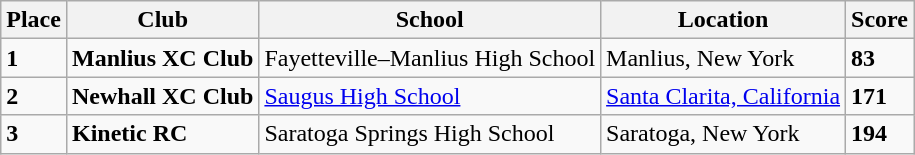<table class="wikitable">
<tr>
<th>Place</th>
<th>Club</th>
<th>School</th>
<th>Location</th>
<th>Score</th>
</tr>
<tr>
<td><strong>1</strong></td>
<td><strong>Manlius XC Club</strong></td>
<td>Fayetteville–Manlius High School</td>
<td>Manlius, New York</td>
<td><strong>83</strong></td>
</tr>
<tr>
<td><strong>2</strong></td>
<td><strong>Newhall XC Club</strong></td>
<td><a href='#'>Saugus High School</a></td>
<td><a href='#'>Santa Clarita, California</a></td>
<td><strong>171</strong></td>
</tr>
<tr>
<td><strong>3</strong></td>
<td><strong>Kinetic RC</strong></td>
<td>Saratoga Springs High School</td>
<td>Saratoga, New York</td>
<td><strong>194</strong></td>
</tr>
</table>
